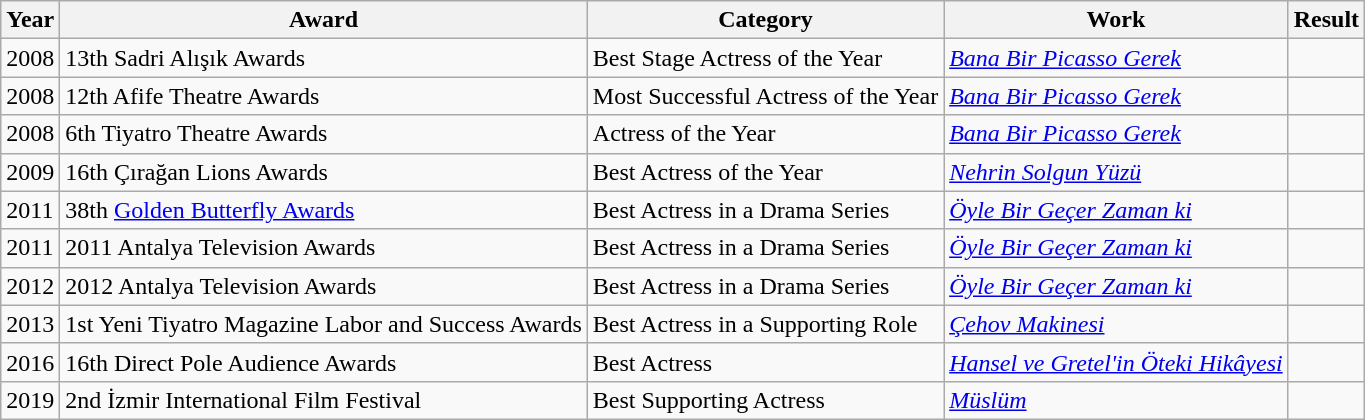<table class="wikitable">
<tr>
<th>Year</th>
<th>Award</th>
<th>Category</th>
<th>Work</th>
<th>Result</th>
</tr>
<tr>
<td>2008</td>
<td>13th Sadri Alışık Awards</td>
<td>Best Stage Actress of the Year</td>
<td><em><a href='#'>Bana Bir Picasso Gerek</a></em></td>
<td></td>
</tr>
<tr>
<td>2008</td>
<td>12th Afife Theatre Awards</td>
<td>Most Successful Actress of the Year</td>
<td><em><a href='#'>Bana Bir Picasso Gerek</a></em></td>
<td></td>
</tr>
<tr>
<td>2008</td>
<td>6th Tiyatro Theatre Awards</td>
<td>Actress of the Year</td>
<td><em><a href='#'>Bana Bir Picasso Gerek</a></em></td>
<td></td>
</tr>
<tr>
<td>2009</td>
<td>16th Çırağan Lions Awards</td>
<td>Best Actress of the Year</td>
<td><em><a href='#'>Nehrin Solgun Yüzü</a></em></td>
<td></td>
</tr>
<tr>
<td>2011</td>
<td>38th <a href='#'>Golden Butterfly Awards</a></td>
<td>Best Actress in a Drama Series</td>
<td><em><a href='#'>Öyle Bir Geçer Zaman ki</a></em></td>
<td></td>
</tr>
<tr>
<td>2011</td>
<td>2011 Antalya Television Awards</td>
<td>Best Actress in a Drama Series</td>
<td><em><a href='#'>Öyle Bir Geçer Zaman ki</a></em></td>
<td></td>
</tr>
<tr>
<td>2012</td>
<td>2012 Antalya Television Awards</td>
<td>Best Actress in a Drama Series</td>
<td><em><a href='#'>Öyle Bir Geçer Zaman ki</a></em></td>
<td></td>
</tr>
<tr>
<td>2013</td>
<td>1st Yeni Tiyatro Magazine Labor and Success Awards</td>
<td>Best Actress in a Supporting Role</td>
<td><em><a href='#'>Çehov Makinesi</a></em></td>
<td></td>
</tr>
<tr>
<td>2016</td>
<td>16th Direct Pole Audience Awards</td>
<td>Best Actress</td>
<td><em><a href='#'>Hansel ve Gretel'in Öteki Hikâyesi</a></em></td>
<td></td>
</tr>
<tr>
<td>2019</td>
<td>2nd İzmir International Film Festival</td>
<td>Best Supporting Actress</td>
<td><em><a href='#'>Müslüm</a></em></td>
<td></td>
</tr>
</table>
